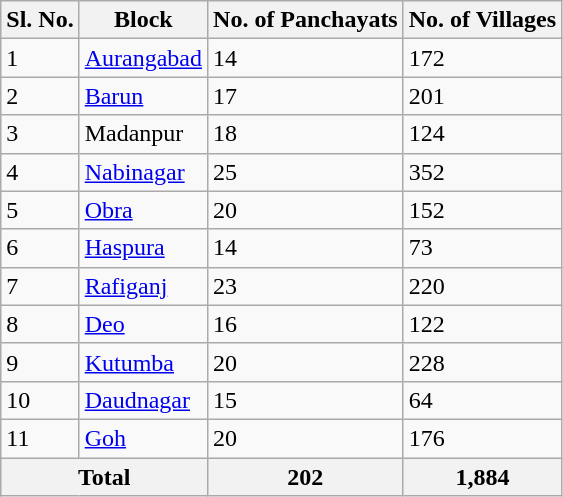<table class="wikitable sortable">
<tr>
<th>Sl. No.</th>
<th>Block</th>
<th>No. of Panchayats</th>
<th>No. of Villages</th>
</tr>
<tr>
<td>1</td>
<td><a href='#'>Aurangabad</a></td>
<td>14</td>
<td>172</td>
</tr>
<tr>
<td>2</td>
<td><a href='#'>Barun</a></td>
<td>17</td>
<td>201</td>
</tr>
<tr>
<td>3</td>
<td>Madanpur</td>
<td>18</td>
<td>124</td>
</tr>
<tr>
<td>4</td>
<td><a href='#'>Nabinagar</a></td>
<td>25</td>
<td>352</td>
</tr>
<tr>
<td>5</td>
<td><a href='#'>Obra</a></td>
<td>20</td>
<td>152</td>
</tr>
<tr>
<td>6</td>
<td><a href='#'>Haspura</a></td>
<td>14</td>
<td>73</td>
</tr>
<tr>
<td>7</td>
<td><a href='#'>Rafiganj</a></td>
<td>23</td>
<td>220</td>
</tr>
<tr>
<td>8</td>
<td><a href='#'>Deo</a></td>
<td>16</td>
<td>122</td>
</tr>
<tr>
<td>9</td>
<td><a href='#'>Kutumba</a></td>
<td>20</td>
<td>228</td>
</tr>
<tr>
<td>10</td>
<td><a href='#'>Daudnagar</a></td>
<td>15</td>
<td>64</td>
</tr>
<tr>
<td>11</td>
<td><a href='#'>Goh</a></td>
<td>20</td>
<td>176</td>
</tr>
<tr>
<th colspan="2"><strong>Total</strong></th>
<th><strong>202</strong></th>
<th><strong>1,884</strong></th>
</tr>
</table>
